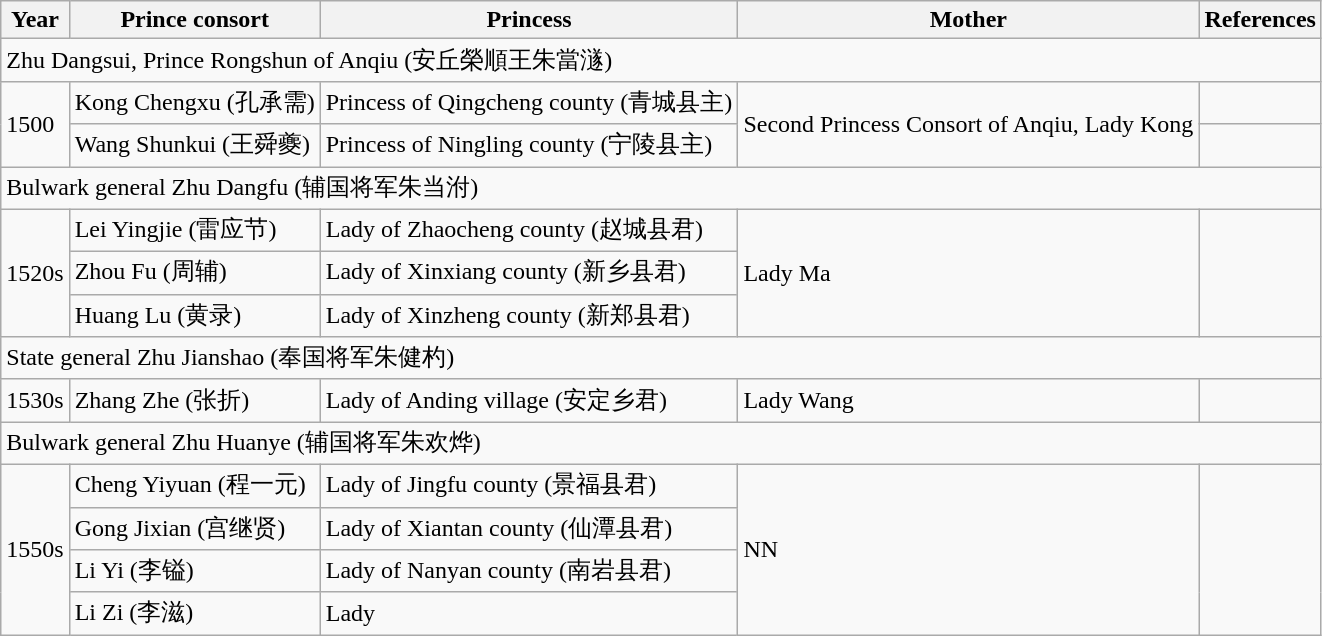<table class="wikitable">
<tr>
<th>Year</th>
<th>Prince consort</th>
<th>Princess</th>
<th>Mother</th>
<th>References</th>
</tr>
<tr>
<td colspan="5">Zhu Dangsui, Prince Rongshun of Anqiu (安丘榮順王朱當澻)</td>
</tr>
<tr>
<td rowspan="2">1500</td>
<td>Kong Chengxu (孔承需)</td>
<td>Princess of Qingcheng county (青城县主)</td>
<td rowspan="2">Second Princess Consort of Anqiu, Lady Kong</td>
<td></td>
</tr>
<tr>
<td>Wang Shunkui (王舜夔)</td>
<td>Princess of Ningling county (宁陵县主)</td>
<td></td>
</tr>
<tr>
<td colspan="5">Bulwark general Zhu Dangfu (辅国将军朱当泭)</td>
</tr>
<tr>
<td rowspan="3">1520s</td>
<td>Lei Yingjie (雷应节)</td>
<td>Lady of Zhaocheng county (赵城县君)</td>
<td rowspan="3">Lady Ma</td>
<td rowspan="3"></td>
</tr>
<tr>
<td>Zhou Fu (周辅)</td>
<td>Lady of Xinxiang county (新乡县君)</td>
</tr>
<tr>
<td>Huang Lu (黄录)</td>
<td>Lady of Xinzheng county (新郑县君)</td>
</tr>
<tr>
<td colspan="5">State general Zhu Jianshao (奉国将军朱健杓)</td>
</tr>
<tr>
<td>1530s</td>
<td>Zhang Zhe (张折)</td>
<td>Lady of Anding village (安定乡君)</td>
<td>Lady Wang</td>
<td></td>
</tr>
<tr>
<td colspan="5">Bulwark general Zhu Huanye (辅国将军朱欢烨)</td>
</tr>
<tr>
<td rowspan="4">1550s</td>
<td>Cheng Yiyuan (程一元)</td>
<td>Lady of Jingfu county (景福县君)</td>
<td rowspan="4">NN</td>
<td rowspan="4"></td>
</tr>
<tr>
<td>Gong Jixian (宫继贤)</td>
<td>Lady of Xiantan county (仙潭县君)</td>
</tr>
<tr>
<td>Li Yi (李镒)</td>
<td>Lady of Nanyan county (南岩县君)</td>
</tr>
<tr>
<td>Li Zi (李滋)</td>
<td>Lady</td>
</tr>
</table>
